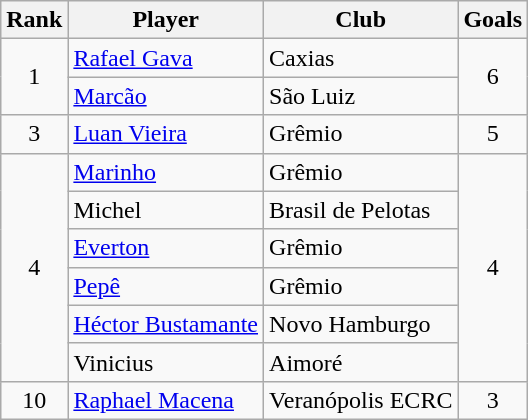<table class="wikitable" style="text-align:center">
<tr>
<th>Rank</th>
<th>Player</th>
<th>Club</th>
<th>Goals</th>
</tr>
<tr>
<td rowspan=2>1</td>
<td align="left"> <a href='#'>Rafael Gava</a></td>
<td align="left">Caxias</td>
<td rowspan=2>6</td>
</tr>
<tr>
<td align="left"> <a href='#'>Marcão</a></td>
<td align="left">São Luiz</td>
</tr>
<tr>
<td>3</td>
<td align="left"> <a href='#'>Luan Vieira</a></td>
<td align="left">Grêmio</td>
<td>5</td>
</tr>
<tr>
<td rowspan=6>4</td>
<td align="left"> <a href='#'>Marinho</a></td>
<td align="left">Grêmio</td>
<td rowspan=6>4</td>
</tr>
<tr>
<td align="left"> Michel</td>
<td align="left">Brasil de Pelotas</td>
</tr>
<tr>
<td align="left"> <a href='#'>Everton</a></td>
<td align="left">Grêmio</td>
</tr>
<tr>
<td align="left"> <a href='#'>Pepê</a></td>
<td align="left">Grêmio</td>
</tr>
<tr>
<td align="left"> <a href='#'>Héctor Bustamante</a></td>
<td align="left">Novo Hamburgo</td>
</tr>
<tr>
<td align="left"> Vinicius</td>
<td align="left">Aimoré</td>
</tr>
<tr>
<td>10</td>
<td align="left"> <a href='#'>Raphael Macena</a></td>
<td align="left">Veranópolis ECRC</td>
<td>3</td>
</tr>
</table>
